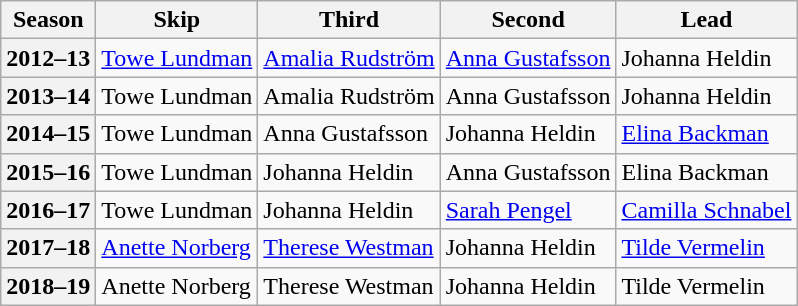<table class="wikitable">
<tr>
<th scope="col">Season</th>
<th scope="col">Skip</th>
<th scope="col">Third</th>
<th scope="col">Second</th>
<th scope="col">Lead</th>
</tr>
<tr>
<th scope="row">2012–13</th>
<td><a href='#'>Towe Lundman</a></td>
<td><a href='#'>Amalia Rudström</a></td>
<td><a href='#'>Anna Gustafsson</a></td>
<td>Johanna Heldin</td>
</tr>
<tr>
<th scope="row">2013–14</th>
<td>Towe Lundman</td>
<td>Amalia Rudström</td>
<td>Anna Gustafsson</td>
<td>Johanna Heldin</td>
</tr>
<tr>
<th scope="row">2014–15</th>
<td>Towe Lundman</td>
<td>Anna Gustafsson</td>
<td>Johanna Heldin</td>
<td><a href='#'>Elina Backman</a></td>
</tr>
<tr>
<th scope="row">2015–16</th>
<td>Towe Lundman</td>
<td>Johanna Heldin</td>
<td>Anna Gustafsson</td>
<td>Elina Backman</td>
</tr>
<tr>
<th scope="row">2016–17</th>
<td>Towe Lundman</td>
<td>Johanna Heldin</td>
<td><a href='#'>Sarah Pengel</a></td>
<td><a href='#'>Camilla Schnabel</a></td>
</tr>
<tr>
<th scope="row">2017–18</th>
<td><a href='#'>Anette Norberg</a></td>
<td><a href='#'>Therese Westman</a></td>
<td>Johanna Heldin</td>
<td><a href='#'>Tilde Vermelin</a></td>
</tr>
<tr>
<th scope="row">2018–19</th>
<td>Anette Norberg</td>
<td>Therese Westman</td>
<td>Johanna Heldin</td>
<td>Tilde Vermelin</td>
</tr>
</table>
